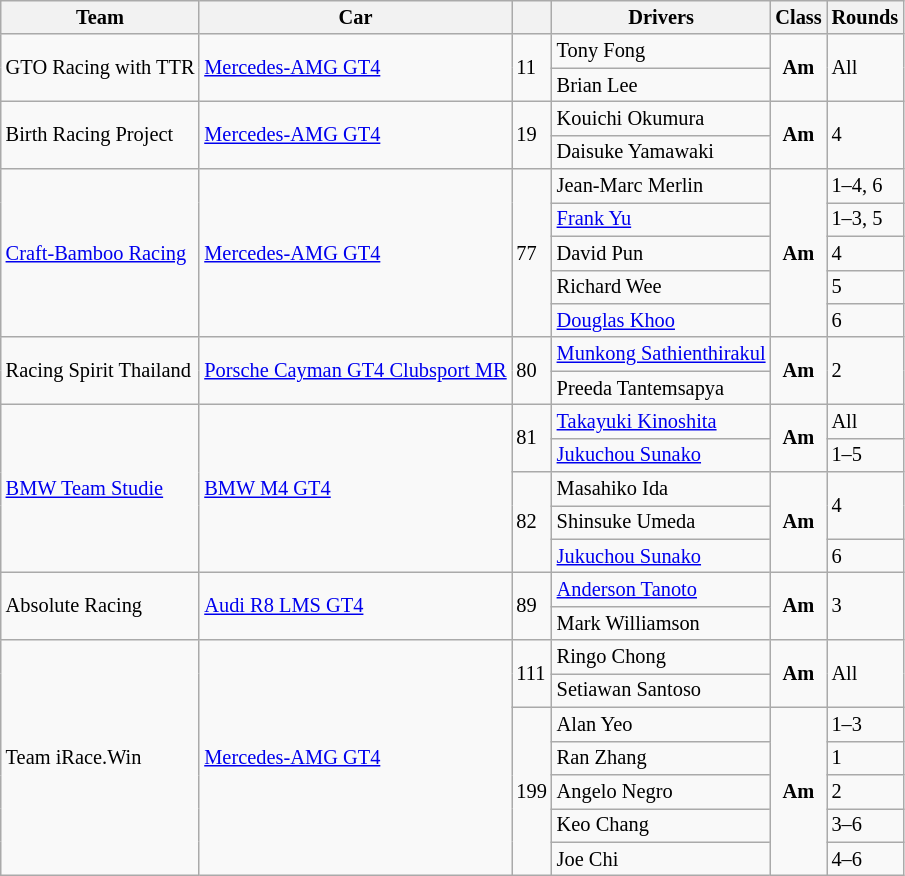<table class="wikitable" style="font-size: 85%;">
<tr>
<th>Team</th>
<th>Car</th>
<th></th>
<th>Drivers</th>
<th>Class</th>
<th>Rounds</th>
</tr>
<tr>
<td rowspan=2> GTO Racing with TTR</td>
<td rowspan=2><a href='#'>Mercedes-AMG GT4</a></td>
<td rowspan=2>11</td>
<td> Tony Fong</td>
<td rowspan=2 align=center><strong><span>Am</span></strong></td>
<td rowspan=2>All</td>
</tr>
<tr>
<td> Brian Lee</td>
</tr>
<tr>
<td rowspan=2> Birth Racing Project</td>
<td rowspan=2><a href='#'>Mercedes-AMG GT4</a></td>
<td rowspan=2>19</td>
<td> Kouichi Okumura</td>
<td rowspan=2 align=center><strong><span>Am</span></strong></td>
<td rowspan=2>4</td>
</tr>
<tr>
<td> Daisuke Yamawaki</td>
</tr>
<tr>
<td rowspan=5> <a href='#'>Craft-Bamboo Racing</a></td>
<td rowspan=5><a href='#'>Mercedes-AMG GT4</a></td>
<td rowspan=5>77</td>
<td> Jean-Marc Merlin</td>
<td rowspan=5 align=center><strong><span>Am</span></strong></td>
<td>1–4, 6</td>
</tr>
<tr>
<td> <a href='#'>Frank Yu</a></td>
<td>1–3, 5</td>
</tr>
<tr>
<td> David Pun</td>
<td>4</td>
</tr>
<tr>
<td> Richard Wee</td>
<td>5</td>
</tr>
<tr>
<td> <a href='#'>Douglas Khoo</a></td>
<td>6</td>
</tr>
<tr>
<td rowspan=2> Racing Spirit Thailand</td>
<td rowspan=2><a href='#'>Porsche Cayman GT4 Clubsport MR</a></td>
<td rowspan=2>80</td>
<td> <a href='#'>Munkong Sathienthirakul</a></td>
<td rowspan=2 align=center><strong><span>Am</span></strong></td>
<td rowspan=2>2</td>
</tr>
<tr>
<td> Preeda Tantemsapya</td>
</tr>
<tr>
<td rowspan=5> <a href='#'>BMW Team Studie</a></td>
<td rowspan=5><a href='#'>BMW M4 GT4</a></td>
<td rowspan=2>81</td>
<td> <a href='#'>Takayuki Kinoshita</a></td>
<td rowspan=2 align=center><strong><span>Am</span></strong></td>
<td>All</td>
</tr>
<tr>
<td> <a href='#'>Jukuchou Sunako</a></td>
<td>1–5</td>
</tr>
<tr>
<td rowspan=3>82</td>
<td> Masahiko Ida</td>
<td rowspan=3 align=center><strong><span>Am</span></strong></td>
<td rowspan=2>4</td>
</tr>
<tr>
<td> Shinsuke Umeda</td>
</tr>
<tr>
<td> <a href='#'>Jukuchou Sunako</a></td>
<td>6</td>
</tr>
<tr>
<td rowspan=2> Absolute Racing</td>
<td rowspan=2><a href='#'>Audi R8 LMS GT4</a></td>
<td rowspan=2>89</td>
<td> <a href='#'>Anderson Tanoto</a></td>
<td rowspan=2 align=center><strong><span>Am</span></strong></td>
<td rowspan=2>3</td>
</tr>
<tr>
<td> Mark Williamson</td>
</tr>
<tr>
<td rowspan=7> Team iRace.Win</td>
<td rowspan=7><a href='#'>Mercedes-AMG GT4</a></td>
<td rowspan=2>111</td>
<td> Ringo Chong</td>
<td rowspan=2 align=center><strong><span>Am</span></strong></td>
<td rowspan=2>All</td>
</tr>
<tr>
<td> Setiawan Santoso</td>
</tr>
<tr>
<td rowspan=5>199</td>
<td> Alan Yeo</td>
<td rowspan=5 align=center><strong><span>Am</span></strong></td>
<td>1–3</td>
</tr>
<tr>
<td> Ran Zhang</td>
<td>1</td>
</tr>
<tr>
<td> Angelo Negro</td>
<td>2</td>
</tr>
<tr>
<td> Keo Chang</td>
<td>3–6</td>
</tr>
<tr>
<td> Joe Chi</td>
<td>4–6</td>
</tr>
</table>
